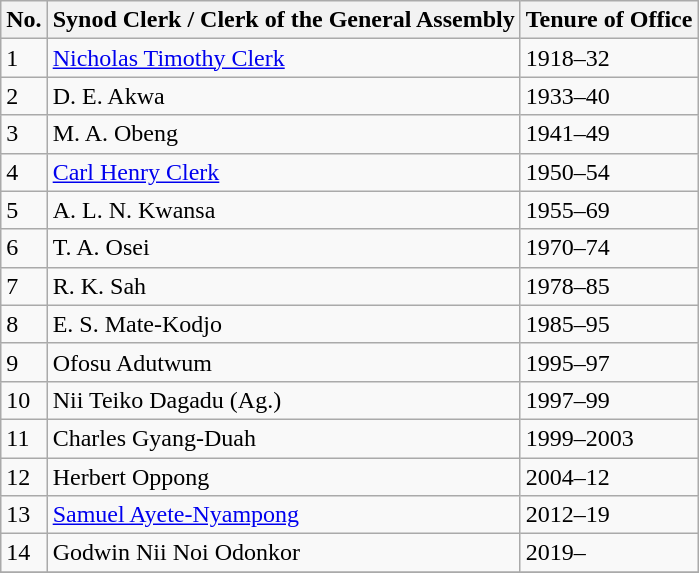<table class="wikitable collapsible sortable">
<tr>
<th>No.</th>
<th>Synod Clerk / Clerk of the General Assembly</th>
<th>Tenure of Office</th>
</tr>
<tr>
<td>1</td>
<td><a href='#'>Nicholas Timothy Clerk</a></td>
<td>1918–32</td>
</tr>
<tr>
<td>2</td>
<td>D. E. Akwa</td>
<td>1933–40</td>
</tr>
<tr>
<td>3</td>
<td>M. A. Obeng</td>
<td>1941–49</td>
</tr>
<tr>
<td>4</td>
<td><a href='#'>Carl Henry Clerk</a></td>
<td>1950–54</td>
</tr>
<tr>
<td>5</td>
<td>A. L. N. Kwansa</td>
<td>1955–69</td>
</tr>
<tr>
<td>6</td>
<td>T. A. Osei</td>
<td>1970–74</td>
</tr>
<tr>
<td>7</td>
<td>R. K. Sah</td>
<td>1978–85</td>
</tr>
<tr>
<td>8</td>
<td>E. S. Mate-Kodjo</td>
<td>1985–95</td>
</tr>
<tr>
<td>9</td>
<td>Ofosu Adutwum</td>
<td>1995–97</td>
</tr>
<tr>
<td>10</td>
<td>Nii Teiko Dagadu (Ag.)</td>
<td>1997–99</td>
</tr>
<tr>
<td>11</td>
<td>Charles Gyang-Duah</td>
<td>1999–2003</td>
</tr>
<tr>
<td>12</td>
<td>Herbert Oppong</td>
<td>2004–12</td>
</tr>
<tr>
<td>13</td>
<td><a href='#'>Samuel Ayete-Nyampong</a></td>
<td>2012–19</td>
</tr>
<tr>
<td>14</td>
<td>Godwin Nii Noi Odonkor</td>
<td>2019– </td>
</tr>
<tr>
</tr>
</table>
